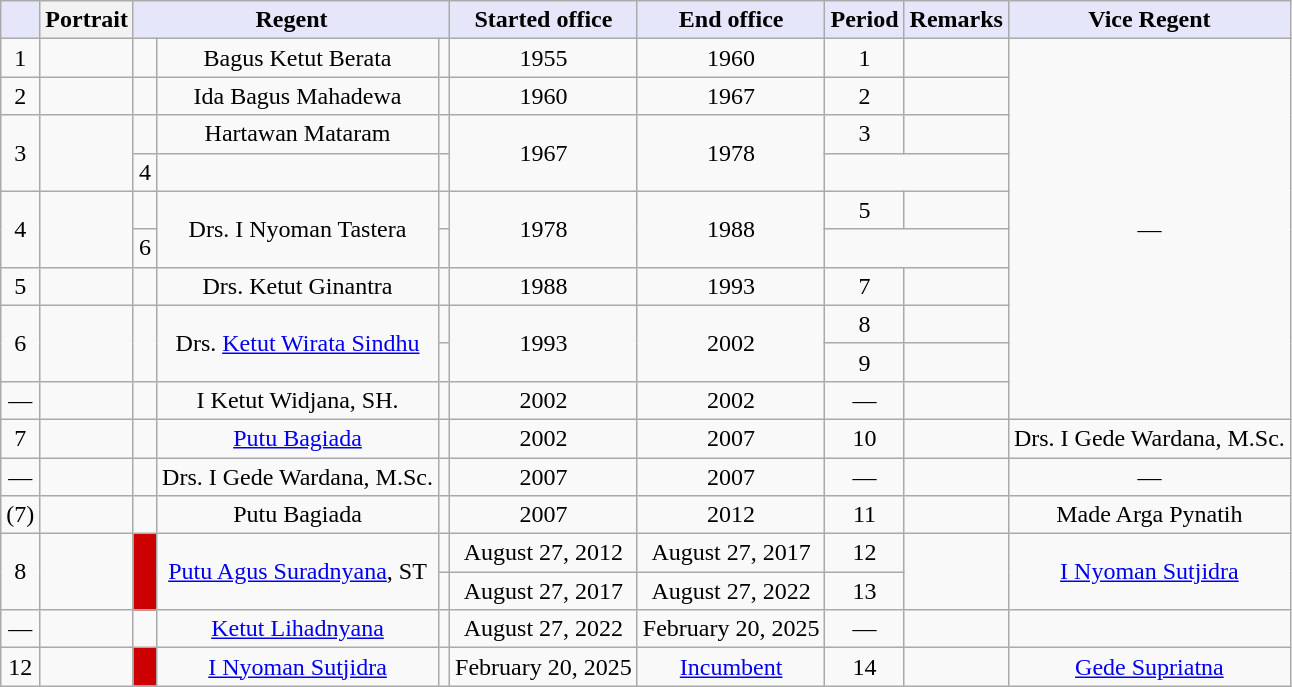<table class="wikitable sortable mw-collapsible" style="text-align:center;">
<tr>
<th style=" background: lavender;"></th>
<th>Portrait</th>
<th style=" background: lavender;" colspan=3>Regent</th>
<th style=" background: lavender;">Started office</th>
<th style=" background: lavender;">End office</th>
<th style=" background: lavender;">Period</th>
<th style=" background: lavender;">Remarks</th>
<th style="background: lavender;">Vice Regent</th>
</tr>
<tr>
<td>1</td>
<td></td>
<td></td>
<td>Bagus Ketut Berata</td>
<td></td>
<td>1955</td>
<td>1960</td>
<td>1</td>
<td></td>
<td rowspan="10">—</td>
</tr>
<tr>
<td>2</td>
<td></td>
<td></td>
<td>Ida Bagus Mahadewa</td>
<td></td>
<td>1960</td>
<td>1967</td>
<td>2</td>
<td></td>
</tr>
<tr>
<td rowspan=2>3</td>
<td rowspan=2></td>
<td></td>
<td>Hartawan Mataram</td>
<td></td>
<td rowspan=2>1967</td>
<td rowspan=2>1978</td>
<td>3</td>
<td></td>
</tr>
<tr>
<td>4</td>
<td></td>
</tr>
<tr>
<td rowspan=2>4</td>
<td rowspan=2></td>
<td></td>
<td rowspan=2>Drs. I Nyoman Tastera</td>
<td></td>
<td rowspan=2>1978</td>
<td rowspan=2>1988</td>
<td>5</td>
<td></td>
</tr>
<tr>
<td>6</td>
<td></td>
</tr>
<tr>
<td>5</td>
<td></td>
<td></td>
<td>Drs. Ketut Ginantra</td>
<td></td>
<td>1988</td>
<td>1993</td>
<td>7</td>
<td></td>
</tr>
<tr>
<td rowspan=2>6</td>
<td rowspan=2></td>
<td rowspan=2></td>
<td rowspan=2>Drs. <a href='#'>Ketut Wirata Sindhu</a></td>
<td></td>
<td rowspan=2>1993</td>
<td rowspan=2>2002</td>
<td>8</td>
<td></td>
</tr>
<tr>
<td></td>
<td>9</td>
<td></td>
</tr>
<tr>
<td>—</td>
<td></td>
<td></td>
<td>I Ketut Widjana, SH.</td>
<td></td>
<td>2002</td>
<td>2002</td>
<td>—</td>
<td></td>
</tr>
<tr>
<td>7</td>
<td></td>
<td></td>
<td><a href='#'>Putu Bagiada</a></td>
<td></td>
<td>2002</td>
<td>2007</td>
<td>10</td>
<td></td>
<td>Drs. I Gede Wardana, M.Sc.</td>
</tr>
<tr>
<td>—</td>
<td></td>
<td></td>
<td>Drs. I Gede Wardana, M.Sc.</td>
<td></td>
<td>2007</td>
<td>2007</td>
<td>—</td>
<td></td>
<td>—</td>
</tr>
<tr>
<td>(7)</td>
<td></td>
<td></td>
<td>Putu Bagiada</td>
<td></td>
<td>2007</td>
<td>2012</td>
<td>11</td>
<td></td>
<td>Made Arga Pynatih</td>
</tr>
<tr>
<td rowspan="2">8</td>
<td rowspan="2"></td>
<td rowspan="2" bgcolor=#cd0000></td>
<td rowspan="2"><a href='#'>Putu Agus Suradnyana</a>, ST</td>
<td></td>
<td>August 27, 2012</td>
<td>August 27, 2017</td>
<td>12</td>
<td rowspan="2"></td>
<td rowspan="2"><a href='#'>I Nyoman Sutjidra</a></td>
</tr>
<tr>
<td></td>
<td>August 27, 2017</td>
<td>August 27, 2022</td>
<td>13</td>
</tr>
<tr>
<td>—</td>
<td></td>
<td></td>
<td><a href='#'>Ketut Lihadnyana</a></td>
<td></td>
<td>August 27, 2022</td>
<td>February 20, 2025</td>
<td>—</td>
<td> </td>
</tr>
<tr>
<td>12</td>
<td></td>
<td rowspan="2" bgcolor=#cd0000></td>
<td><a href='#'>I Nyoman Sutjidra</a></td>
<td></td>
<td>February 20, 2025</td>
<td><a href='#'>Incumbent</a></td>
<td>14</td>
<td></td>
<td><a href='#'>Gede Supriatna</a></td>
</tr>
</table>
